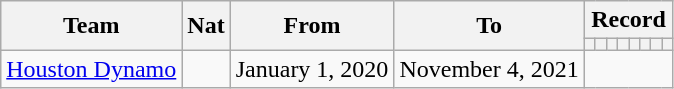<table class="wikitable" style="text-align: center">
<tr>
<th rowspan="2">Team</th>
<th rowspan="2">Nat</th>
<th rowspan="2">From</th>
<th rowspan="2">To</th>
<th colspan="8">Record</th>
</tr>
<tr>
<th></th>
<th></th>
<th></th>
<th></th>
<th></th>
<th></th>
<th></th>
<th></th>
</tr>
<tr>
<td align=left><a href='#'>Houston Dynamo</a></td>
<td></td>
<td align=left>January 1, 2020</td>
<td align=left>November 4, 2021<br></td>
</tr>
</table>
